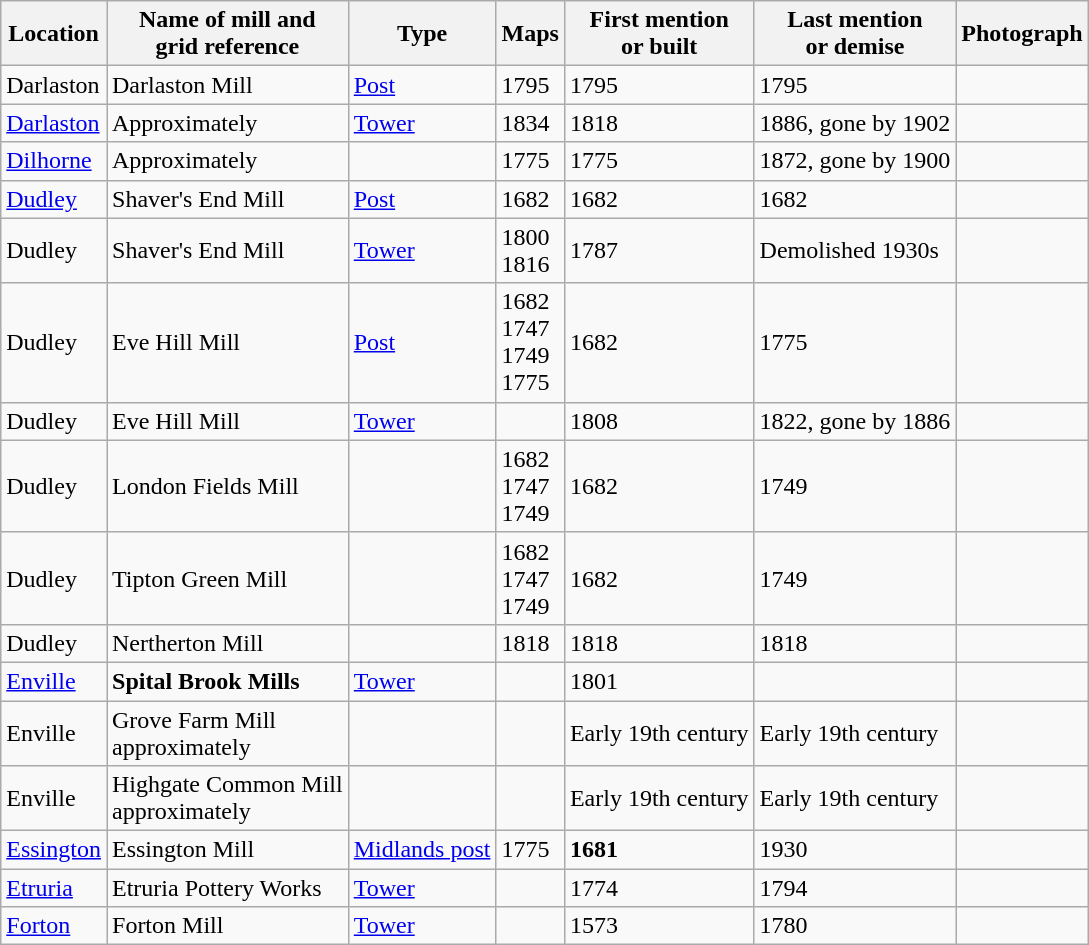<table class="wikitable">
<tr>
<th>Location</th>
<th>Name of mill and<br>grid reference</th>
<th>Type</th>
<th>Maps</th>
<th>First mention<br>or built</th>
<th>Last mention<br> or demise</th>
<th>Photograph</th>
</tr>
<tr>
<td>Darlaston</td>
<td>Darlaston Mill</td>
<td><a href='#'>Post</a></td>
<td>1795</td>
<td>1795</td>
<td>1795</td>
<td></td>
</tr>
<tr>
<td><a href='#'>Darlaston</a></td>
<td>Approximately<br></td>
<td><a href='#'>Tower</a></td>
<td>1834</td>
<td>1818</td>
<td>1886, gone by 1902</td>
<td></td>
</tr>
<tr>
<td><a href='#'>Dilhorne</a></td>
<td>Approximately<br></td>
<td></td>
<td>1775</td>
<td>1775</td>
<td>1872, gone by 1900</td>
<td></td>
</tr>
<tr>
<td><a href='#'>Dudley</a></td>
<td>Shaver's End Mill<br></td>
<td><a href='#'>Post</a></td>
<td>1682</td>
<td>1682</td>
<td>1682</td>
<td></td>
</tr>
<tr>
<td>Dudley</td>
<td>Shaver's End Mill<br></td>
<td><a href='#'>Tower</a></td>
<td>1800<br>1816</td>
<td>1787</td>
<td>Demolished 1930s</td>
<td></td>
</tr>
<tr>
<td>Dudley</td>
<td>Eve Hill Mill<br></td>
<td><a href='#'>Post</a></td>
<td>1682<br>1747<br>1749<br>1775</td>
<td>1682</td>
<td>1775</td>
<td></td>
</tr>
<tr>
<td>Dudley</td>
<td>Eve Hill Mill<br></td>
<td><a href='#'>Tower</a></td>
<td></td>
<td>1808</td>
<td>1822, gone by 1886</td>
<td></td>
</tr>
<tr>
<td>Dudley</td>
<td>London Fields Mill<br></td>
<td></td>
<td>1682<br>1747<br>1749</td>
<td>1682</td>
<td>1749</td>
<td></td>
</tr>
<tr>
<td>Dudley</td>
<td>Tipton Green Mill<br></td>
<td></td>
<td>1682<br>1747<br>1749</td>
<td>1682</td>
<td>1749</td>
<td></td>
</tr>
<tr>
<td>Dudley</td>
<td>Nertherton Mill<br></td>
<td></td>
<td>1818</td>
<td>1818</td>
<td>1818</td>
<td></td>
</tr>
<tr>
<td><a href='#'>Enville</a></td>
<td><strong>Spital Brook Mills</strong><br></td>
<td><a href='#'>Tower</a></td>
<td></td>
<td>1801</td>
<td></td>
<td></td>
</tr>
<tr>
<td>Enville</td>
<td>Grove Farm Mill<br>approximately<br></td>
<td></td>
<td></td>
<td>Early 19th century</td>
<td>Early 19th century</td>
<td></td>
</tr>
<tr>
<td>Enville</td>
<td>Highgate Common Mill<br>approximately<br></td>
<td></td>
<td></td>
<td>Early 19th century</td>
<td>Early 19th century</td>
<td></td>
</tr>
<tr>
<td><a href='#'>Essington</a></td>
<td>Essington Mill <br></td>
<td><a href='#'>Midlands post</a></td>
<td>1775</td>
<td><strong>1681</strong></td>
<td>1930<br></td>
<td></td>
</tr>
<tr>
<td><a href='#'>Etruria</a></td>
<td>Etruria Pottery Works<br></td>
<td><a href='#'>Tower</a></td>
<td></td>
<td>1774</td>
<td>1794</td>
<td></td>
</tr>
<tr>
<td><a href='#'>Forton</a></td>
<td>Forton Mill<br></td>
<td><a href='#'>Tower</a></td>
<td></td>
<td>1573</td>
<td>1780<br></td>
<td></td>
</tr>
</table>
